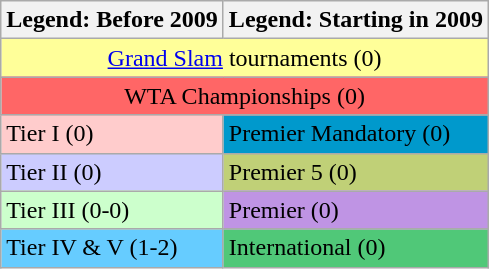<table class="wikitable sortable mw-collapsible mw-collapsed">
<tr>
<th>Legend: Before 2009</th>
<th>Legend: Starting in 2009</th>
</tr>
<tr>
<td align=center colspan=2 bgcolor=#FFFF99><a href='#'>Grand Slam</a> tournaments (0)</td>
</tr>
<tr>
<td align=center colspan=2 bgcolor=#FF6666>WTA Championships (0)</td>
</tr>
<tr>
<td bgcolor=#ffcccc>Tier I (0)</td>
<td bgcolor=#0099CC>Premier Mandatory (0)</td>
</tr>
<tr>
<td bgcolor=#ccccff>Tier II (0)</td>
<td bgcolor=#c0d077>Premier 5 (0)</td>
</tr>
<tr>
<td bgcolor=#CCFFCC>Tier III (0-0)</td>
<td bgcolor=#BF94E4>Premier (0)</td>
</tr>
<tr>
<td bgcolor=#66CCFF>Tier IV & V (1-2)</td>
<td bgcolor=#50C878>International (0)</td>
</tr>
</table>
